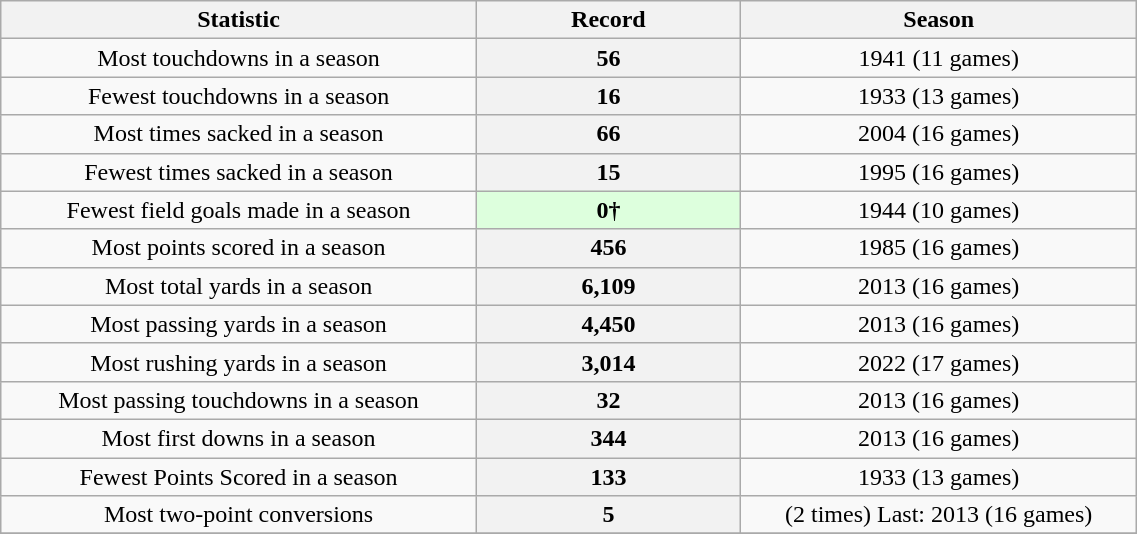<table class="wikitable sortable" style="text-align:center" width="60%">
<tr>
<th scope="col" width=18%>Statistic</th>
<th scope="col" class="unsortable" width=10%>Record</th>
<th scope="col" width=15%>Season</th>
</tr>
<tr>
<td>Most touchdowns in a season</td>
<th>56</th>
<td>1941 (11 games)</td>
</tr>
<tr>
<td>Fewest touchdowns in a season</td>
<th>16</th>
<td>1933 (13 games)</td>
</tr>
<tr>
<td>Most times sacked in a season</td>
<th>66</th>
<td>2004 (16 games)</td>
</tr>
<tr>
<td>Fewest times sacked in a season</td>
<th>15</th>
<td>1995 (16 games)</td>
</tr>
<tr>
<td>Fewest field goals made in a season</td>
<th style="background-color:#ddffdd">0†</th>
<td>1944 (10 games)</td>
</tr>
<tr>
<td>Most points scored in a season</td>
<th>456</th>
<td>1985 (16 games)</td>
</tr>
<tr>
<td>Most total yards in a season</td>
<th>6,109</th>
<td>2013 (16 games)</td>
</tr>
<tr>
<td>Most passing yards in a season</td>
<th>4,450</th>
<td>2013 (16 games)</td>
</tr>
<tr>
<td>Most rushing yards in a season</td>
<th>3,014</th>
<td>2022 (17 games)</td>
</tr>
<tr>
<td>Most passing touchdowns in a season</td>
<th>32</th>
<td>2013 (16 games)</td>
</tr>
<tr>
<td>Most first downs in a season</td>
<th>344</th>
<td>2013 (16 games)</td>
</tr>
<tr>
<td>Fewest Points Scored in a season</td>
<th>133</th>
<td>1933 (13 games)</td>
</tr>
<tr>
<td>Most two-point conversions</td>
<th>5</th>
<td>(2 times) Last: 2013 (16 games)</td>
</tr>
<tr>
</tr>
</table>
